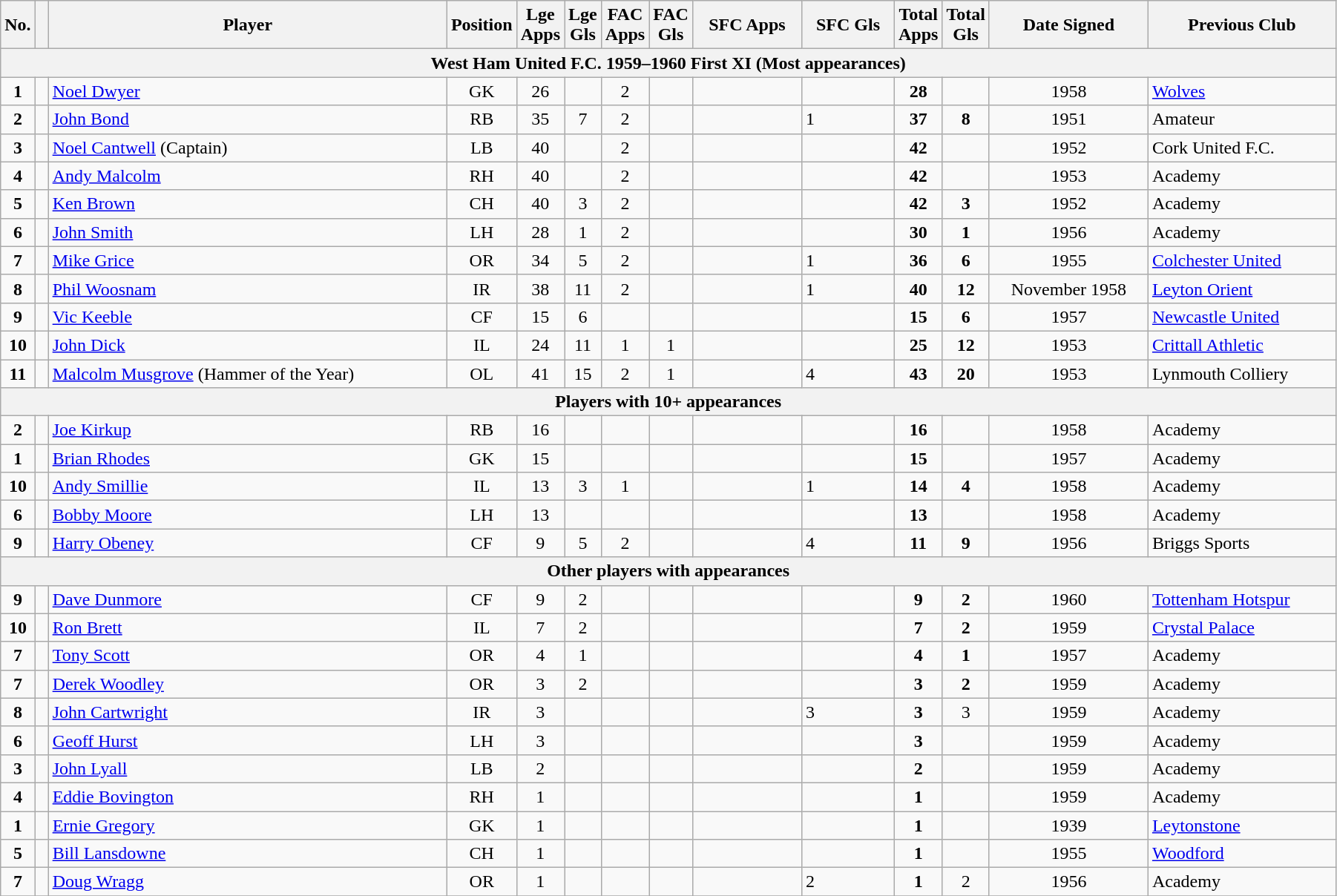<table class="wikitable" width=95%>
<tr>
<th width=1%>No.</th>
<th width=1%></th>
<th !width=1%>Player</th>
<th width=1%>Position</th>
<th width=1%>Lge <br> Apps</th>
<th width=1%>Lge <br> Gls</th>
<th width=1%>FAC <br> Apps</th>
<th width=1%>FAC <br> Gls</th>
<th>SFC Apps</th>
<th>SFC Gls</th>
<th width="1%">Total <br> Apps</th>
<th width=1%>Total <br> Gls</th>
<th !width=1%>Date Signed</th>
<th !width=1%>Previous Club</th>
</tr>
<tr>
<th colspan="14">West Ham United F.C. 1959–1960 First XI (Most appearances)</th>
</tr>
<tr>
<td align=center><strong>1</strong></td>
<td align=center></td>
<td><a href='#'>Noel Dwyer</a></td>
<td align=center>GK</td>
<td align=center>26</td>
<td align=center></td>
<td align=center>2</td>
<td align=center></td>
<td></td>
<td></td>
<td align="center"><strong>28</strong></td>
<td align=center></td>
<td align=center>1958</td>
<td><a href='#'>Wolves</a></td>
</tr>
<tr>
<td align=center><strong>2</strong></td>
<td align=center></td>
<td><a href='#'>John Bond</a></td>
<td align=center>RB</td>
<td align=center>35</td>
<td align=center>7</td>
<td align=center>2</td>
<td align=center></td>
<td></td>
<td>1</td>
<td align="center"><strong>37</strong></td>
<td align=center><strong>8</strong></td>
<td align=center>1951</td>
<td>Amateur</td>
</tr>
<tr>
<td align=center><strong>3</strong></td>
<td align=center></td>
<td><a href='#'>Noel Cantwell</a> (Captain)</td>
<td align=center>LB</td>
<td align=center>40</td>
<td align=center></td>
<td align=center>2</td>
<td align=center></td>
<td></td>
<td></td>
<td align="center"><strong>42</strong></td>
<td align=center></td>
<td align=center>1952</td>
<td>Cork United F.C.</td>
</tr>
<tr>
<td align=center><strong>4</strong></td>
<td align=center></td>
<td><a href='#'>Andy Malcolm</a></td>
<td align=center>RH</td>
<td align=center>40</td>
<td align=center></td>
<td align=center>2</td>
<td align=center></td>
<td></td>
<td></td>
<td align="center"><strong>42</strong></td>
<td align=center></td>
<td align=center>1953</td>
<td>Academy</td>
</tr>
<tr>
<td align=center><strong>5</strong></td>
<td align=center></td>
<td><a href='#'>Ken Brown</a></td>
<td align=center>CH</td>
<td align=center>40</td>
<td align=center>3</td>
<td align=center>2</td>
<td align=center></td>
<td></td>
<td></td>
<td align="center"><strong>42</strong></td>
<td align=center><strong>3</strong></td>
<td align=center>1952</td>
<td>Academy</td>
</tr>
<tr>
<td align=center><strong>6</strong></td>
<td align=center></td>
<td><a href='#'>John Smith</a></td>
<td align=center>LH</td>
<td align=center>28</td>
<td align=center>1</td>
<td align=center>2</td>
<td align=center></td>
<td></td>
<td></td>
<td align="center"><strong>30</strong></td>
<td align=center><strong>1</strong></td>
<td align=center>1956</td>
<td>Academy</td>
</tr>
<tr>
<td align=center><strong>7</strong></td>
<td align=center></td>
<td><a href='#'>Mike Grice</a></td>
<td align=center>OR</td>
<td align=center>34</td>
<td align=center>5</td>
<td align=center>2</td>
<td align=center></td>
<td></td>
<td>1</td>
<td align="center"><strong>36</strong></td>
<td align=center><strong>6</strong></td>
<td align=center>1955</td>
<td><a href='#'>Colchester United</a></td>
</tr>
<tr>
<td align=center><strong>8</strong></td>
<td align=center></td>
<td><a href='#'>Phil Woosnam</a></td>
<td align=center>IR</td>
<td align=center>38</td>
<td align=center>11</td>
<td align=center>2</td>
<td align=center></td>
<td></td>
<td>1</td>
<td align="center"><strong>40</strong></td>
<td align=center><strong>12</strong></td>
<td align=center>November 1958</td>
<td><a href='#'>Leyton Orient</a></td>
</tr>
<tr>
<td align=center><strong>9</strong></td>
<td align=center></td>
<td><a href='#'>Vic Keeble</a></td>
<td align=center>CF</td>
<td align=center>15</td>
<td align=center>6</td>
<td align=center></td>
<td align=center></td>
<td></td>
<td></td>
<td align="center"><strong>15</strong></td>
<td align=center><strong>6</strong></td>
<td align=center>1957</td>
<td><a href='#'>Newcastle United</a></td>
</tr>
<tr>
<td align=center><strong>10</strong></td>
<td align=center></td>
<td><a href='#'>John Dick</a></td>
<td align=center>IL</td>
<td align=center>24</td>
<td align=center>11</td>
<td align=center>1</td>
<td align=center>1</td>
<td></td>
<td></td>
<td align="center"><strong>25</strong></td>
<td align=center><strong>12</strong></td>
<td align=center>1953</td>
<td><a href='#'>Crittall Athletic</a></td>
</tr>
<tr>
<td align=center><strong>11</strong></td>
<td align=center></td>
<td><a href='#'>Malcolm Musgrove</a> (Hammer of the Year)</td>
<td align=center>OL</td>
<td align=center>41</td>
<td align=center>15</td>
<td align=center>2</td>
<td align=center>1</td>
<td></td>
<td>4</td>
<td align="center"><strong>43</strong></td>
<td align=center><strong>20</strong></td>
<td align=center>1953</td>
<td>Lynmouth Colliery</td>
</tr>
<tr>
<th colspan="14">Players with 10+ appearances</th>
</tr>
<tr>
<td align=center><strong>2</strong></td>
<td align=center></td>
<td><a href='#'>Joe Kirkup</a></td>
<td align=center>RB</td>
<td align=center>16</td>
<td align=center></td>
<td align=center></td>
<td align=center></td>
<td></td>
<td></td>
<td align="center"><strong>16</strong></td>
<td align=center></td>
<td align=center>1958</td>
<td>Academy</td>
</tr>
<tr>
<td align=center><strong>1</strong></td>
<td align=center></td>
<td><a href='#'>Brian Rhodes</a></td>
<td align=center>GK</td>
<td align=center>15</td>
<td align=center></td>
<td align=center></td>
<td align=center></td>
<td></td>
<td></td>
<td align="center"><strong>15</strong></td>
<td align=center></td>
<td align=center>1957</td>
<td>Academy</td>
</tr>
<tr>
<td align=center><strong>10</strong></td>
<td align=center></td>
<td><a href='#'>Andy Smillie</a></td>
<td align=center>IL</td>
<td align=center>13</td>
<td align=center>3</td>
<td align=center>1</td>
<td align=center></td>
<td></td>
<td>1</td>
<td align="center"><strong>14</strong></td>
<td align=center><strong>4</strong></td>
<td align=center>1958</td>
<td>Academy</td>
</tr>
<tr>
<td align=center><strong>6</strong></td>
<td align=center></td>
<td><a href='#'>Bobby Moore</a></td>
<td align=center>LH</td>
<td align=center>13</td>
<td align=center></td>
<td align=center></td>
<td align=center></td>
<td></td>
<td></td>
<td align="center"><strong>13</strong></td>
<td align=center></td>
<td align=center>1958</td>
<td>Academy</td>
</tr>
<tr>
<td align=center><strong>9</strong></td>
<td align=center></td>
<td><a href='#'>Harry Obeney</a></td>
<td align=center>CF</td>
<td align=center>9</td>
<td align=center>5</td>
<td align=center>2</td>
<td align=center></td>
<td></td>
<td>4</td>
<td align="center"><strong>11</strong></td>
<td align=center><strong>9</strong></td>
<td align=center>1956</td>
<td>Briggs Sports</td>
</tr>
<tr>
<th colspan="14">Other players with appearances</th>
</tr>
<tr>
<td align=center><strong>9</strong></td>
<td align=center></td>
<td><a href='#'>Dave Dunmore</a></td>
<td align=center>CF</td>
<td align=center>9</td>
<td align=center>2</td>
<td align=center></td>
<td align=center></td>
<td></td>
<td></td>
<td align="center"><strong>9</strong></td>
<td align=center><strong>2</strong></td>
<td align=center>1960</td>
<td><a href='#'>Tottenham Hotspur</a></td>
</tr>
<tr>
<td align=center><strong>10</strong></td>
<td align=center></td>
<td><a href='#'>Ron Brett</a></td>
<td align=center>IL</td>
<td align=center>7</td>
<td align=center>2</td>
<td align=center></td>
<td align=center></td>
<td></td>
<td></td>
<td align="center"><strong>7</strong></td>
<td align=center><strong>2</strong></td>
<td align=center>1959</td>
<td><a href='#'>Crystal Palace</a></td>
</tr>
<tr>
<td align=center><strong>7</strong></td>
<td align=center></td>
<td><a href='#'>Tony Scott</a></td>
<td align=center>OR</td>
<td align=center>4</td>
<td align=center>1</td>
<td align=center></td>
<td align=center></td>
<td></td>
<td></td>
<td align="center"><strong>4</strong></td>
<td align=center><strong>1</strong></td>
<td align=center>1957</td>
<td>Academy</td>
</tr>
<tr>
<td align=center><strong>7</strong></td>
<td align=center></td>
<td><a href='#'>Derek Woodley</a></td>
<td align=center>OR</td>
<td align=center>3</td>
<td align=center>2</td>
<td align=center></td>
<td align=center></td>
<td></td>
<td></td>
<td align="center"><strong>3</strong></td>
<td align=center><strong>2</strong></td>
<td align=center>1959</td>
<td>Academy</td>
</tr>
<tr>
<td align=center><strong>8</strong></td>
<td align=center></td>
<td><a href='#'>John Cartwright</a></td>
<td align=center>IR</td>
<td align=center>3</td>
<td align=center></td>
<td align=center></td>
<td align=center></td>
<td></td>
<td>3</td>
<td align="center"><strong>3</strong></td>
<td align=center>3</td>
<td align=center>1959</td>
<td>Academy</td>
</tr>
<tr>
<td align=center><strong>6</strong></td>
<td align=center></td>
<td><a href='#'>Geoff Hurst</a></td>
<td align=center>LH</td>
<td align=center>3</td>
<td align=center></td>
<td align=center></td>
<td align=center></td>
<td></td>
<td></td>
<td align="center"><strong>3</strong></td>
<td align=center></td>
<td align=center>1959</td>
<td>Academy</td>
</tr>
<tr>
<td align=center><strong>3</strong></td>
<td align=center></td>
<td><a href='#'>John Lyall</a></td>
<td align=center>LB</td>
<td align=center>2</td>
<td align=center></td>
<td align=center></td>
<td align=center></td>
<td></td>
<td></td>
<td align="center"><strong>2</strong></td>
<td align=center></td>
<td align=center>1959</td>
<td>Academy</td>
</tr>
<tr>
<td align=center><strong>4</strong></td>
<td align=center></td>
<td><a href='#'>Eddie Bovington</a></td>
<td align=center>RH</td>
<td align=center>1</td>
<td align=center></td>
<td align=center></td>
<td align=center></td>
<td></td>
<td></td>
<td align="center"><strong>1</strong></td>
<td align=center></td>
<td align=center>1959</td>
<td>Academy</td>
</tr>
<tr>
<td align=center><strong>1</strong></td>
<td align=center></td>
<td><a href='#'>Ernie Gregory</a></td>
<td align=center>GK</td>
<td align=center>1</td>
<td align=center></td>
<td align=center></td>
<td align=center></td>
<td></td>
<td></td>
<td align="center"><strong>1</strong></td>
<td align=center></td>
<td align=center>1939</td>
<td><a href='#'>Leytonstone</a></td>
</tr>
<tr>
<td align=center><strong>5</strong></td>
<td align=center></td>
<td><a href='#'>Bill Lansdowne</a></td>
<td align=center>CH</td>
<td align=center>1</td>
<td align=center></td>
<td align=center></td>
<td align=center></td>
<td></td>
<td></td>
<td align="center"><strong>1</strong></td>
<td align=center></td>
<td align=center>1955</td>
<td><a href='#'>Woodford</a></td>
</tr>
<tr>
<td align=center><strong>7</strong></td>
<td align=center></td>
<td><a href='#'>Doug Wragg</a></td>
<td align=center>OR</td>
<td align=center>1</td>
<td align=center></td>
<td align=center></td>
<td align=center></td>
<td></td>
<td>2</td>
<td align="center"><strong>1</strong></td>
<td align=center>2</td>
<td align=center>1956</td>
<td>Academy</td>
</tr>
<tr>
</tr>
</table>
